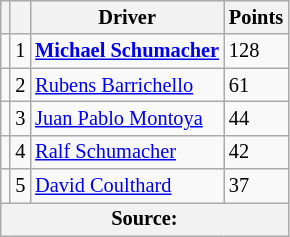<table class="wikitable" style="font-size: 85%;">
<tr>
<th></th>
<th></th>
<th>Driver</th>
<th>Points</th>
</tr>
<tr>
<td></td>
<td align="center">1</td>
<td> <strong><a href='#'>Michael Schumacher</a></strong></td>
<td>128</td>
</tr>
<tr>
<td></td>
<td align="center">2</td>
<td> <a href='#'>Rubens Barrichello</a></td>
<td>61</td>
</tr>
<tr>
<td></td>
<td align="center">3</td>
<td> <a href='#'>Juan Pablo Montoya</a></td>
<td>44</td>
</tr>
<tr>
<td></td>
<td align="center">4</td>
<td> <a href='#'>Ralf Schumacher</a></td>
<td>42</td>
</tr>
<tr>
<td></td>
<td align="center">5</td>
<td> <a href='#'>David Coulthard</a></td>
<td>37</td>
</tr>
<tr>
<th colspan=4>Source:</th>
</tr>
</table>
